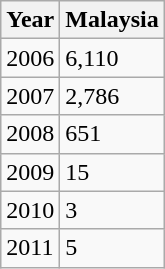<table class="wikitable">
<tr>
<th>Year</th>
<th>Malaysia</th>
</tr>
<tr>
<td>2006</td>
<td>6,110</td>
</tr>
<tr>
<td>2007</td>
<td>2,786</td>
</tr>
<tr>
<td>2008</td>
<td>651</td>
</tr>
<tr>
<td>2009</td>
<td>15</td>
</tr>
<tr>
<td>2010</td>
<td>3</td>
</tr>
<tr>
<td>2011</td>
<td>5</td>
</tr>
</table>
